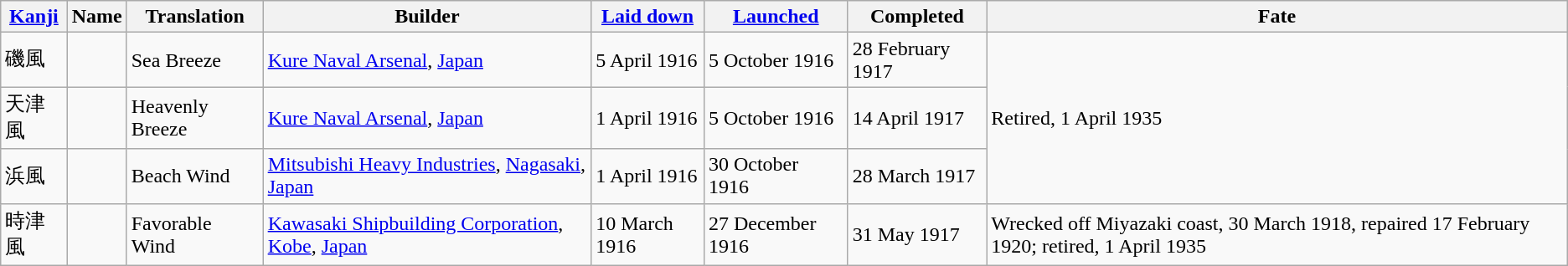<table class="wikitable plainrowheaders">
<tr>
<th scope="col"><a href='#'>Kanji</a></th>
<th scope="col">Name</th>
<th scope="col">Translation</th>
<th scope="col">Builder</th>
<th scope="col"><a href='#'>Laid down</a></th>
<th scope="col"><a href='#'>Launched</a></th>
<th scope="col">Completed</th>
<th scope="col">Fate</th>
</tr>
<tr>
<td scope="row">磯風</td>
<td></td>
<td>Sea Breeze</td>
<td><a href='#'>Kure Naval Arsenal</a>, <a href='#'>Japan</a></td>
<td>5 April 1916</td>
<td>5 October 1916</td>
<td>28 February 1917</td>
<td rowspan=3>Retired, 1 April 1935</td>
</tr>
<tr>
<td scope="row">天津風</td>
<td></td>
<td>Heavenly Breeze</td>
<td><a href='#'>Kure Naval Arsenal</a>, <a href='#'>Japan</a></td>
<td>1 April 1916</td>
<td>5 October 1916</td>
<td>14 April 1917</td>
</tr>
<tr>
<td scope="row">浜風</td>
<td></td>
<td>Beach Wind</td>
<td><a href='#'>Mitsubishi Heavy Industries</a>, <a href='#'>Nagasaki</a>, <a href='#'>Japan</a></td>
<td>1 April 1916</td>
<td>30 October 1916</td>
<td>28 March 1917</td>
</tr>
<tr>
<td scope="row">時津風</td>
<td></td>
<td>Favorable Wind</td>
<td><a href='#'>Kawasaki Shipbuilding Corporation</a>, <a href='#'>Kobe</a>, <a href='#'>Japan</a></td>
<td>10 March 1916</td>
<td>27 December 1916</td>
<td>31 May 1917</td>
<td>Wrecked off Miyazaki coast, 30 March 1918, repaired 17 February 1920; retired, 1 April 1935</td>
</tr>
</table>
